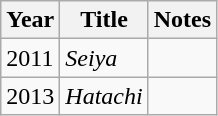<table class="wikitable">
<tr>
<th>Year</th>
<th>Title</th>
<th>Notes</th>
</tr>
<tr>
<td>2011</td>
<td><em>Seiya</em></td>
<td></td>
</tr>
<tr>
<td>2013</td>
<td><em>Hatachi</em></td>
<td></td>
</tr>
</table>
